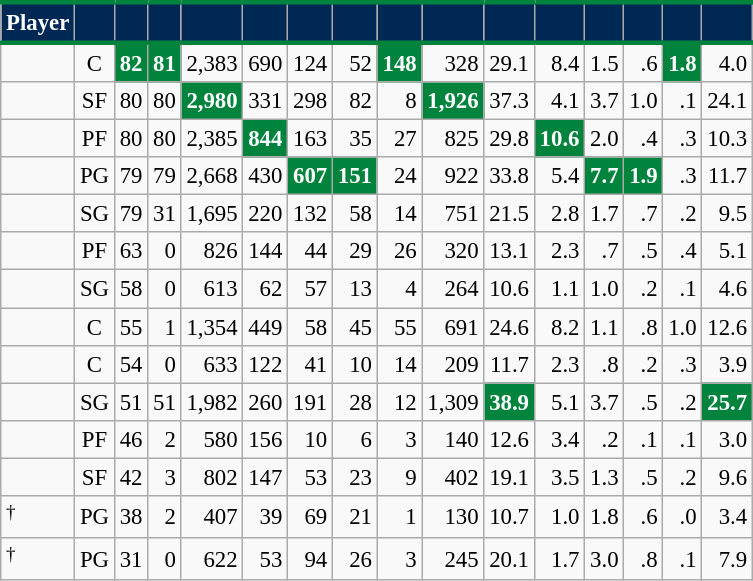<table class="wikitable sortable" style="font-size: 95%; text-align:right;">
<tr>
<th style="background:#002855; color:#FFFFFF; border-top:#00843D 3px solid; border-bottom:#00843D 3px solid;">Player</th>
<th style="background:#002855; color:#FFFFFF; border-top:#00843D 3px solid; border-bottom:#00843D 3px solid;"></th>
<th style="background:#002855; color:#FFFFFF; border-top:#00843D 3px solid; border-bottom:#00843D 3px solid;"></th>
<th style="background:#002855; color:#FFFFFF; border-top:#00843D 3px solid; border-bottom:#00843D 3px solid;"></th>
<th style="background:#002855; color:#FFFFFF; border-top:#00843D 3px solid; border-bottom:#00843D 3px solid;"></th>
<th style="background:#002855; color:#FFFFFF; border-top:#00843D 3px solid; border-bottom:#00843D 3px solid;"></th>
<th style="background:#002855; color:#FFFFFF; border-top:#00843D 3px solid; border-bottom:#00843D 3px solid;"></th>
<th style="background:#002855; color:#FFFFFF; border-top:#00843D 3px solid; border-bottom:#00843D 3px solid;"></th>
<th style="background:#002855; color:#FFFFFF; border-top:#00843D 3px solid; border-bottom:#00843D 3px solid;"></th>
<th style="background:#002855; color:#FFFFFF; border-top:#00843D 3px solid; border-bottom:#00843D 3px solid;"></th>
<th style="background:#002855; color:#FFFFFF; border-top:#00843D 3px solid; border-bottom:#00843D 3px solid;"></th>
<th style="background:#002855; color:#FFFFFF; border-top:#00843D 3px solid; border-bottom:#00843D 3px solid;"></th>
<th style="background:#002855; color:#FFFFFF; border-top:#00843D 3px solid; border-bottom:#00843D 3px solid;"></th>
<th style="background:#002855; color:#FFFFFF; border-top:#00843D 3px solid; border-bottom:#00843D 3px solid;"></th>
<th style="background:#002855; color:#FFFFFF; border-top:#00843D 3px solid; border-bottom:#00843D 3px solid;"></th>
<th style="background:#002855; color:#FFFFFF; border-top:#00843D 3px solid; border-bottom:#00843D 3px solid;"></th>
</tr>
<tr>
<td style="text-align:left;"></td>
<td style="text-align:center;">C</td>
<td style="background:#00843D; color:#FFFFFF;"><strong>82</strong></td>
<td style="background:#00843D; color:#FFFFFF;"><strong>81</strong></td>
<td>2,383</td>
<td>690</td>
<td>124</td>
<td>52</td>
<td style="background:#00843D; color:#FFFFFF;"><strong>148</strong></td>
<td>328</td>
<td>29.1</td>
<td>8.4</td>
<td>1.5</td>
<td>.6</td>
<td style="background:#00843D; color:#FFFFFF;"><strong>1.8</strong></td>
<td>4.0</td>
</tr>
<tr>
<td style="text-align:left;"></td>
<td style="text-align:center;">SF</td>
<td>80</td>
<td>80</td>
<td style="background:#00843D; color:#FFFFFF;"><strong>2,980</strong></td>
<td>331</td>
<td>298</td>
<td>82</td>
<td>8</td>
<td style="background:#00843D; color:#FFFFFF;"><strong>1,926</strong></td>
<td>37.3</td>
<td>4.1</td>
<td>3.7</td>
<td>1.0</td>
<td>.1</td>
<td>24.1</td>
</tr>
<tr>
<td style="text-align:left;"></td>
<td style="text-align:center;">PF</td>
<td>80</td>
<td>80</td>
<td>2,385</td>
<td style="background:#00843D; color:#FFFFFF;"><strong>844</strong></td>
<td>163</td>
<td>35</td>
<td>27</td>
<td>825</td>
<td>29.8</td>
<td style="background:#00843D; color:#FFFFFF;"><strong>10.6</strong></td>
<td>2.0</td>
<td>.4</td>
<td>.3</td>
<td>10.3</td>
</tr>
<tr>
<td style="text-align:left;"></td>
<td style="text-align:center;">PG</td>
<td>79</td>
<td>79</td>
<td>2,668</td>
<td>430</td>
<td style="background:#00843D; color:#FFFFFF;"><strong>607</strong></td>
<td style="background:#00843D; color:#FFFFFF;"><strong>151</strong></td>
<td>24</td>
<td>922</td>
<td>33.8</td>
<td>5.4</td>
<td style="background:#00843D; color:#FFFFFF;"><strong>7.7</strong></td>
<td style="background:#00843D; color:#FFFFFF;"><strong>1.9</strong></td>
<td>.3</td>
<td>11.7</td>
</tr>
<tr>
<td style="text-align:left;"></td>
<td style="text-align:center;">SG</td>
<td>79</td>
<td>31</td>
<td>1,695</td>
<td>220</td>
<td>132</td>
<td>58</td>
<td>14</td>
<td>751</td>
<td>21.5</td>
<td>2.8</td>
<td>1.7</td>
<td>.7</td>
<td>.2</td>
<td>9.5</td>
</tr>
<tr>
<td style="text-align:left;"></td>
<td style="text-align:center;">PF</td>
<td>63</td>
<td>0</td>
<td>826</td>
<td>144</td>
<td>44</td>
<td>29</td>
<td>26</td>
<td>320</td>
<td>13.1</td>
<td>2.3</td>
<td>.7</td>
<td>.5</td>
<td>.4</td>
<td>5.1</td>
</tr>
<tr>
<td style="text-align:left;"></td>
<td style="text-align:center;">SG</td>
<td>58</td>
<td>0</td>
<td>613</td>
<td>62</td>
<td>57</td>
<td>13</td>
<td>4</td>
<td>264</td>
<td>10.6</td>
<td>1.1</td>
<td>1.0</td>
<td>.2</td>
<td>.1</td>
<td>4.6</td>
</tr>
<tr>
<td style="text-align:left;"></td>
<td style="text-align:center;">C</td>
<td>55</td>
<td>1</td>
<td>1,354</td>
<td>449</td>
<td>58</td>
<td>45</td>
<td>55</td>
<td>691</td>
<td>24.6</td>
<td>8.2</td>
<td>1.1</td>
<td>.8</td>
<td>1.0</td>
<td>12.6</td>
</tr>
<tr>
<td style="text-align:left;"></td>
<td style="text-align:center;">C</td>
<td>54</td>
<td>0</td>
<td>633</td>
<td>122</td>
<td>41</td>
<td>10</td>
<td>14</td>
<td>209</td>
<td>11.7</td>
<td>2.3</td>
<td>.8</td>
<td>.2</td>
<td>.3</td>
<td>3.9</td>
</tr>
<tr>
<td style="text-align:left;"></td>
<td style="text-align:center;">SG</td>
<td>51</td>
<td>51</td>
<td>1,982</td>
<td>260</td>
<td>191</td>
<td>28</td>
<td>12</td>
<td>1,309</td>
<td style="background:#00843D; color:#FFFFFF;"><strong>38.9</strong></td>
<td>5.1</td>
<td>3.7</td>
<td>.5</td>
<td>.2</td>
<td style="background:#00843D; color:#FFFFFF;"><strong>25.7</strong></td>
</tr>
<tr>
<td style="text-align:left;"></td>
<td style="text-align:center;">PF</td>
<td>46</td>
<td>2</td>
<td>580</td>
<td>156</td>
<td>10</td>
<td>6</td>
<td>3</td>
<td>140</td>
<td>12.6</td>
<td>3.4</td>
<td>.2</td>
<td>.1</td>
<td>.1</td>
<td>3.0</td>
</tr>
<tr>
<td style="text-align:left;"></td>
<td style="text-align:center;">SF</td>
<td>42</td>
<td>3</td>
<td>802</td>
<td>147</td>
<td>53</td>
<td>23</td>
<td>9</td>
<td>402</td>
<td>19.1</td>
<td>3.5</td>
<td>1.3</td>
<td>.5</td>
<td>.2</td>
<td>9.6</td>
</tr>
<tr>
<td style="text-align:left;"><sup>†</sup></td>
<td style="text-align:center;">PG</td>
<td>38</td>
<td>2</td>
<td>407</td>
<td>39</td>
<td>69</td>
<td>21</td>
<td>1</td>
<td>130</td>
<td>10.7</td>
<td>1.0</td>
<td>1.8</td>
<td>.6</td>
<td>.0</td>
<td>3.4</td>
</tr>
<tr>
<td style="text-align:left;"><sup>†</sup></td>
<td style="text-align:center;">PG</td>
<td>31</td>
<td>0</td>
<td>622</td>
<td>53</td>
<td>94</td>
<td>26</td>
<td>3</td>
<td>245</td>
<td>20.1</td>
<td>1.7</td>
<td>3.0</td>
<td>.8</td>
<td>.1</td>
<td>7.9</td>
</tr>
</table>
